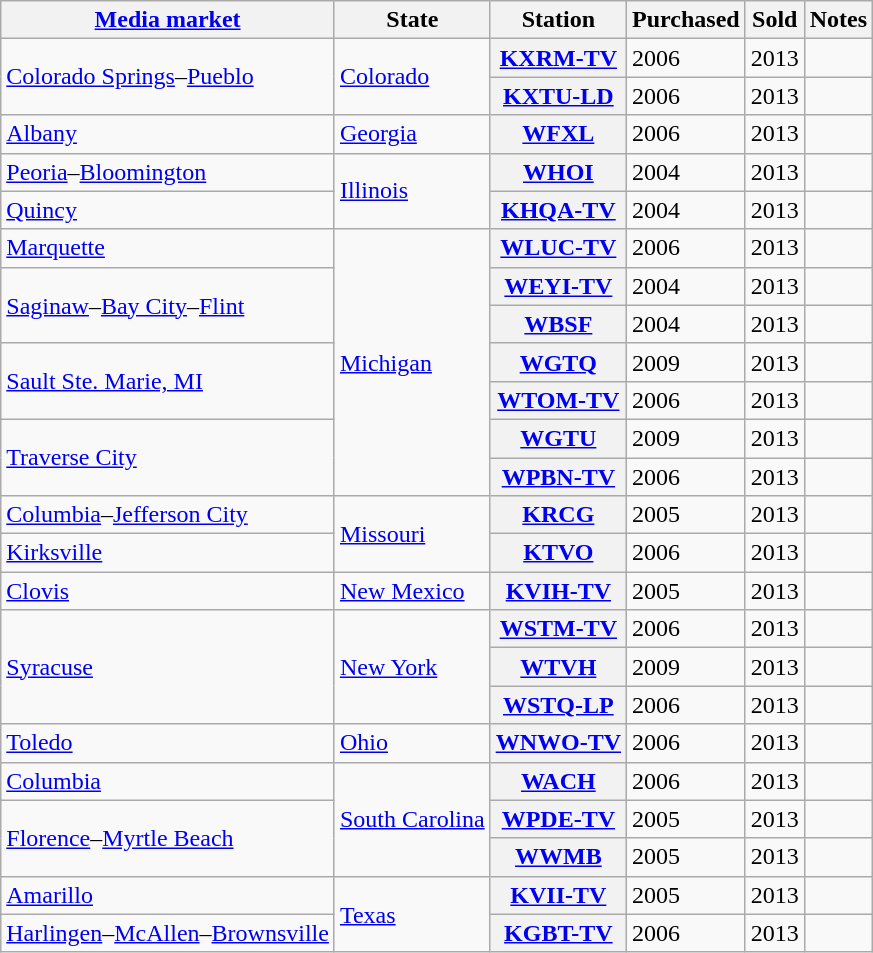<table class="wikitable sortable">
<tr>
<th scope="col"><a href='#'>Media market</a></th>
<th scope="col">State</th>
<th scope="col">Station</th>
<th scope="col">Purchased</th>
<th scope="col">Sold</th>
<th scope="col" class="unsortable">Notes</th>
</tr>
<tr>
<td rowspan="2"><a href='#'>Colorado Springs</a>–<a href='#'>Pueblo</a></td>
<td rowspan="2"><a href='#'>Colorado</a></td>
<th scope="row"><a href='#'>KXRM-TV</a></th>
<td>2006</td>
<td>2013</td>
<td></td>
</tr>
<tr>
<th scope="row"><a href='#'>KXTU-LD</a></th>
<td>2006</td>
<td>2013</td>
<td></td>
</tr>
<tr>
<td><a href='#'>Albany</a></td>
<td><a href='#'>Georgia</a></td>
<th scope="row"><a href='#'>WFXL</a></th>
<td>2006</td>
<td>2013</td>
<td></td>
</tr>
<tr>
<td><a href='#'>Peoria</a>–<a href='#'>Bloomington</a></td>
<td rowspan="2"><a href='#'>Illinois</a></td>
<th scope="row"><a href='#'>WHOI</a></th>
<td>2004</td>
<td>2013</td>
<td></td>
</tr>
<tr>
<td><a href='#'>Quincy</a></td>
<th scope="row"><a href='#'>KHQA-TV</a></th>
<td>2004</td>
<td>2013</td>
<td></td>
</tr>
<tr>
<td><a href='#'>Marquette</a></td>
<td rowspan="7"><a href='#'>Michigan</a></td>
<th scope="row"><a href='#'>WLUC-TV</a></th>
<td>2006</td>
<td>2013</td>
<td></td>
</tr>
<tr>
<td rowspan="2"><a href='#'>Saginaw</a>–<a href='#'>Bay City</a>–<a href='#'>Flint</a></td>
<th scope="row"><a href='#'>WEYI-TV</a></th>
<td>2004</td>
<td>2013</td>
<td></td>
</tr>
<tr>
<th scope="row"><a href='#'>WBSF</a></th>
<td>2004</td>
<td>2013</td>
<td></td>
</tr>
<tr>
<td rowspan="2"><a href='#'>Sault Ste. Marie, MI</a></td>
<th scope="row"><a href='#'>WGTQ</a></th>
<td>2009</td>
<td>2013</td>
<td></td>
</tr>
<tr>
<th scope="row"><a href='#'>WTOM-TV</a></th>
<td>2006</td>
<td>2013</td>
<td></td>
</tr>
<tr>
<td rowspan="2"><a href='#'>Traverse City</a></td>
<th scope="row"><a href='#'>WGTU</a></th>
<td>2009</td>
<td>2013</td>
<td></td>
</tr>
<tr>
<th scope="row"><a href='#'>WPBN-TV</a></th>
<td>2006</td>
<td>2013</td>
<td></td>
</tr>
<tr>
<td><a href='#'>Columbia</a>–<a href='#'>Jefferson City</a></td>
<td rowspan="2"><a href='#'>Missouri</a></td>
<th scope="row"><a href='#'>KRCG</a></th>
<td>2005</td>
<td>2013</td>
<td></td>
</tr>
<tr>
<td><a href='#'>Kirksville</a></td>
<th scope="row"><a href='#'>KTVO</a></th>
<td>2006</td>
<td>2013</td>
<td></td>
</tr>
<tr>
<td><a href='#'>Clovis</a></td>
<td><a href='#'>New Mexico</a></td>
<th scope="row"><a href='#'>KVIH-TV</a></th>
<td>2005</td>
<td>2013</td>
<td></td>
</tr>
<tr>
<td rowspan="3"><a href='#'>Syracuse</a></td>
<td rowspan="3"><a href='#'>New York</a></td>
<th scope="row"><a href='#'>WSTM-TV</a></th>
<td>2006</td>
<td>2013</td>
<td></td>
</tr>
<tr>
<th scope="row"><a href='#'>WTVH</a></th>
<td>2009</td>
<td>2013</td>
<td></td>
</tr>
<tr>
<th scope="row"><a href='#'>WSTQ-LP</a></th>
<td>2006</td>
<td>2013</td>
<td></td>
</tr>
<tr>
<td><a href='#'>Toledo</a></td>
<td><a href='#'>Ohio</a></td>
<th scope="row"><a href='#'>WNWO-TV</a></th>
<td>2006</td>
<td>2013</td>
<td></td>
</tr>
<tr>
<td><a href='#'>Columbia</a></td>
<td rowspan="3"><a href='#'>South Carolina</a></td>
<th scope="row"><a href='#'>WACH</a></th>
<td>2006</td>
<td>2013</td>
<td></td>
</tr>
<tr>
<td rowspan="2"><a href='#'>Florence</a>–<a href='#'>Myrtle Beach</a></td>
<th scope="row"><a href='#'>WPDE-TV</a></th>
<td>2005</td>
<td>2013</td>
<td></td>
</tr>
<tr>
<th scope="row"><a href='#'>WWMB</a></th>
<td>2005</td>
<td>2013</td>
<td></td>
</tr>
<tr>
<td><a href='#'>Amarillo</a></td>
<td rowspan="2"><a href='#'>Texas</a></td>
<th scope="row"><a href='#'>KVII-TV</a></th>
<td>2005</td>
<td>2013</td>
<td></td>
</tr>
<tr>
<td><a href='#'>Harlingen</a>–<a href='#'>McAllen</a>–<a href='#'>Brownsville</a></td>
<th scope="row"><a href='#'>KGBT-TV</a></th>
<td>2006</td>
<td>2013</td>
<td></td>
</tr>
</table>
